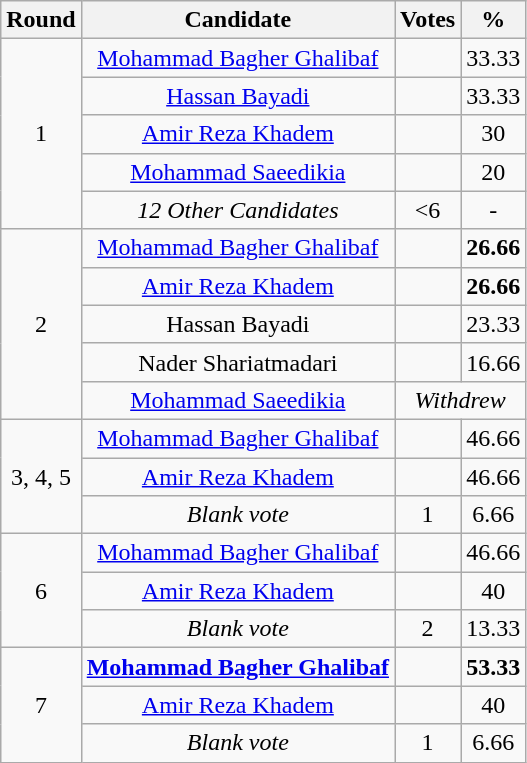<table class="wikitable" style="text-align:center;">
<tr>
<th>Round</th>
<th>Candidate</th>
<th>Votes</th>
<th>%</th>
</tr>
<tr>
<td rowspan="5">1</td>
<td><a href='#'>Mohammad Bagher Ghalibaf</a></td>
<td></td>
<td>33.33</td>
</tr>
<tr>
<td><a href='#'>Hassan Bayadi</a></td>
<td></td>
<td>33.33</td>
</tr>
<tr>
<td><a href='#'>Amir Reza Khadem</a></td>
<td></td>
<td>30</td>
</tr>
<tr>
<td><a href='#'>Mohammad Saeedikia</a></td>
<td></td>
<td>20</td>
</tr>
<tr>
<td><em>12 Other Candidates</em></td>
<td><6</td>
<td>-</td>
</tr>
<tr>
<td rowspan="5">2</td>
<td><a href='#'>Mohammad Bagher Ghalibaf</a></td>
<td></td>
<td><strong>26.66</strong></td>
</tr>
<tr>
<td><a href='#'>Amir Reza Khadem</a></td>
<td></td>
<td><strong>26.66</strong></td>
</tr>
<tr>
<td>Hassan Bayadi</td>
<td></td>
<td>23.33</td>
</tr>
<tr>
<td>Nader Shariatmadari</td>
<td></td>
<td>16.66</td>
</tr>
<tr>
<td><a href='#'>Mohammad Saeedikia</a></td>
<td colspan="3"><em>Withdrew</em></td>
</tr>
<tr>
<td rowspan="3">3, 4, 5</td>
<td><a href='#'>Mohammad Bagher Ghalibaf</a></td>
<td></td>
<td>46.66</td>
</tr>
<tr>
<td><a href='#'>Amir Reza Khadem</a></td>
<td></td>
<td>46.66</td>
</tr>
<tr>
<td><em>Blank vote</em></td>
<td>1</td>
<td>6.66</td>
</tr>
<tr>
<td rowspan="3">6</td>
<td><a href='#'>Mohammad Bagher Ghalibaf</a></td>
<td></td>
<td>46.66</td>
</tr>
<tr>
<td><a href='#'>Amir Reza Khadem</a></td>
<td></td>
<td>40</td>
</tr>
<tr>
<td><em>Blank vote</em></td>
<td>2</td>
<td>13.33</td>
</tr>
<tr>
<td rowspan="3">7</td>
<td><strong><a href='#'>Mohammad Bagher Ghalibaf</a></strong></td>
<td></td>
<td><strong>53.33</strong></td>
</tr>
<tr>
<td><a href='#'>Amir Reza Khadem</a></td>
<td></td>
<td>40</td>
</tr>
<tr>
<td><em>Blank vote</em></td>
<td>1</td>
<td>6.66</td>
</tr>
</table>
